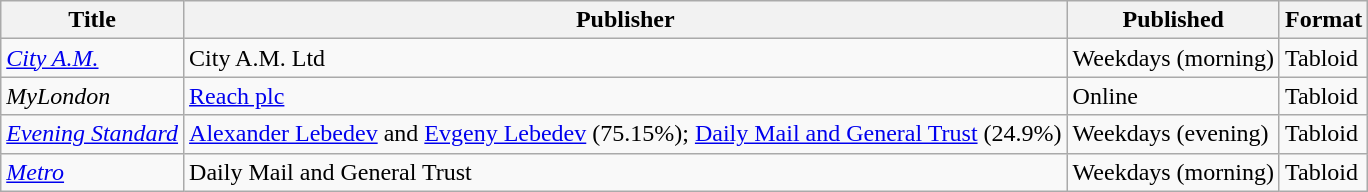<table class="wikitable sortable">
<tr>
<th>Title</th>
<th>Publisher</th>
<th>Published</th>
<th>Format</th>
</tr>
<tr>
<td><em><a href='#'>City A.M.</a></em></td>
<td>City A.M. Ltd</td>
<td>Weekdays (morning)</td>
<td>Tabloid</td>
</tr>
<tr>
<td><em>MyLondon</em></td>
<td><a href='#'>Reach plc</a></td>
<td>Online</td>
<td>Tabloid</td>
</tr>
<tr>
<td><em><a href='#'>Evening Standard</a></em></td>
<td><a href='#'>Alexander Lebedev</a> and <a href='#'>Evgeny Lebedev</a> (75.15%); <a href='#'>Daily Mail and General Trust</a> (24.9%)</td>
<td>Weekdays (evening)</td>
<td>Tabloid</td>
</tr>
<tr>
<td><em><a href='#'>Metro</a></em></td>
<td>Daily Mail and General Trust</td>
<td>Weekdays (morning)</td>
<td>Tabloid</td>
</tr>
</table>
